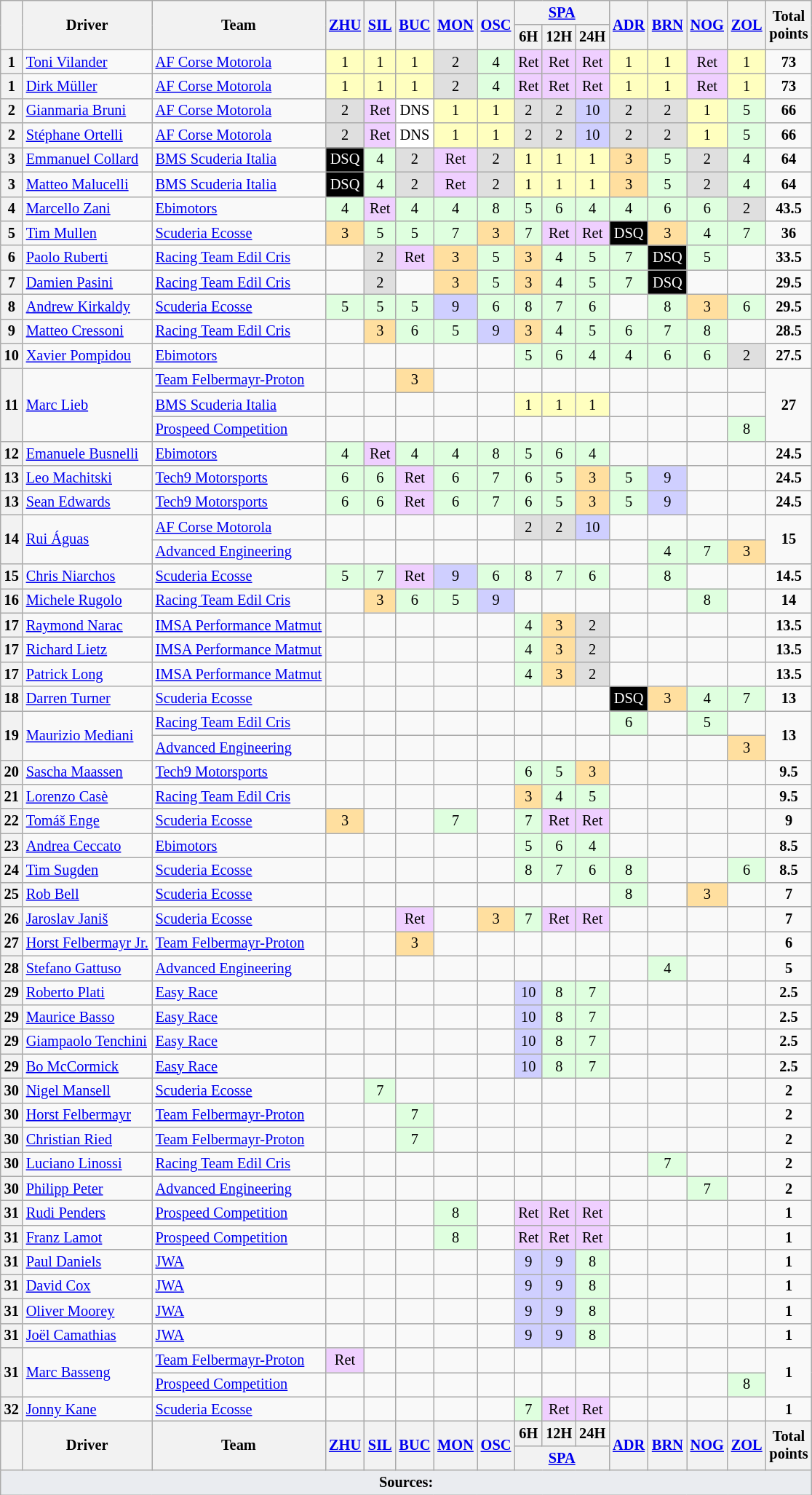<table class="wikitable" style="font-size: 85%; text-align:center;">
<tr>
<th rowspan=2 valign=middle></th>
<th rowspan=2 valign=middle>Driver</th>
<th rowspan=2 valign=middle>Team</th>
<th rowspan=2><a href='#'>ZHU</a><br></th>
<th rowspan=2><a href='#'>SIL</a><br></th>
<th rowspan=2><a href='#'>BUC</a><br></th>
<th rowspan=2><a href='#'>MON</a><br></th>
<th rowspan=2><a href='#'>OSC</a><br></th>
<th colspan=3><a href='#'>SPA</a> </th>
<th rowspan=2><a href='#'>ADR</a><br></th>
<th rowspan=2><a href='#'>BRN</a><br></th>
<th rowspan=2><a href='#'>NOG</a><br></th>
<th rowspan=2><a href='#'>ZOL</a><br></th>
<th rowspan=2 valign=middle>Total<br>points</th>
</tr>
<tr>
<th>6H</th>
<th>12H</th>
<th>24H</th>
</tr>
<tr>
<th>1</th>
<td align=left> <a href='#'>Toni Vilander</a></td>
<td align=left> <a href='#'>AF Corse Motorola</a></td>
<td style="background:#FFFFBF;">1</td>
<td style="background:#FFFFBF;">1</td>
<td style="background:#FFFFBF;">1</td>
<td style="background:#DFDFDF;">2</td>
<td style="background:#DFFFDF;">4</td>
<td style="background:#EFCFFF;">Ret</td>
<td style="background:#EFCFFF;">Ret</td>
<td style="background:#EFCFFF;">Ret</td>
<td style="background:#FFFFBF;">1</td>
<td style="background:#FFFFBF;">1</td>
<td style="background:#EFCFFF;">Ret</td>
<td style="background:#FFFFBF;">1</td>
<td><strong>73</strong></td>
</tr>
<tr>
<th>1</th>
<td align=left> <a href='#'>Dirk Müller</a></td>
<td align=left> <a href='#'>AF Corse Motorola</a></td>
<td style="background:#FFFFBF;">1</td>
<td style="background:#FFFFBF;">1</td>
<td style="background:#FFFFBF;">1</td>
<td style="background:#DFDFDF;">2</td>
<td style="background:#DFFFDF;">4</td>
<td style="background:#EFCFFF;">Ret</td>
<td style="background:#EFCFFF;">Ret</td>
<td style="background:#EFCFFF;">Ret</td>
<td style="background:#FFFFBF;">1</td>
<td style="background:#FFFFBF;">1</td>
<td style="background:#EFCFFF;">Ret</td>
<td style="background:#FFFFBF;">1</td>
<td><strong>73</strong></td>
</tr>
<tr>
<th>2</th>
<td align=left> <a href='#'>Gianmaria Bruni</a></td>
<td align=left> <a href='#'>AF Corse Motorola</a></td>
<td style="background:#DFDFDF;">2</td>
<td style="background:#EFCFFF;">Ret</td>
<td style="background:#FFFFFF;">DNS</td>
<td style="background:#FFFFBF;">1</td>
<td style="background:#FFFFBF;">1</td>
<td style="background:#DFDFDF;">2</td>
<td style="background:#DFDFDF;">2</td>
<td style="background:#CFCFFF;">10</td>
<td style="background:#DFDFDF;">2</td>
<td style="background:#DFDFDF;">2</td>
<td style="background:#FFFFBF;">1</td>
<td style="background:#DFFFDF;">5</td>
<td><strong>66</strong></td>
</tr>
<tr>
<th>2</th>
<td align=left> <a href='#'>Stéphane Ortelli</a></td>
<td align=left> <a href='#'>AF Corse Motorola</a></td>
<td style="background:#DFDFDF;">2</td>
<td style="background:#EFCFFF;">Ret</td>
<td style="background:#FFFFFF;">DNS</td>
<td style="background:#FFFFBF;">1</td>
<td style="background:#FFFFBF;">1</td>
<td style="background:#DFDFDF;">2</td>
<td style="background:#DFDFDF;">2</td>
<td style="background:#CFCFFF;">10</td>
<td style="background:#DFDFDF;">2</td>
<td style="background:#DFDFDF;">2</td>
<td style="background:#FFFFBF;">1</td>
<td style="background:#DFFFDF;">5</td>
<td><strong>66</strong></td>
</tr>
<tr>
<th>3</th>
<td align=left> <a href='#'>Emmanuel Collard</a></td>
<td align=left> <a href='#'>BMS Scuderia Italia</a></td>
<td style="background-color:#000000; color:white">DSQ</td>
<td style="background:#DFFFDF;">4</td>
<td style="background:#DFDFDF;">2</td>
<td style="background:#EFCFFF;">Ret</td>
<td style="background:#DFDFDF;">2</td>
<td style="background:#FFFFBF;">1</td>
<td style="background:#FFFFBF;">1</td>
<td style="background:#FFFFBF;">1</td>
<td style="background:#FFDF9F;">3</td>
<td style="background:#DFFFDF;">5</td>
<td style="background:#DFDFDF;">2</td>
<td style="background:#DFFFDF;">4</td>
<td><strong>64</strong></td>
</tr>
<tr>
<th>3</th>
<td align=left> <a href='#'>Matteo Malucelli</a></td>
<td align=left> <a href='#'>BMS Scuderia Italia</a></td>
<td style="background-color:#000000; color:white">DSQ</td>
<td style="background:#DFFFDF;">4</td>
<td style="background:#DFDFDF;">2</td>
<td style="background:#EFCFFF;">Ret</td>
<td style="background:#DFDFDF;">2</td>
<td style="background:#FFFFBF;">1</td>
<td style="background:#FFFFBF;">1</td>
<td style="background:#FFFFBF;">1</td>
<td style="background:#FFDF9F;">3</td>
<td style="background:#DFFFDF;">5</td>
<td style="background:#DFDFDF;">2</td>
<td style="background:#DFFFDF;">4</td>
<td><strong>64</strong></td>
</tr>
<tr>
<th>4</th>
<td align=left> <a href='#'>Marcello Zani</a></td>
<td align=left> <a href='#'>Ebimotors</a></td>
<td style="background:#DFFFDF;">4</td>
<td style="background:#EFCFFF;">Ret</td>
<td style="background:#DFFFDF;">4</td>
<td style="background:#DFFFDF;">4</td>
<td style="background:#DFFFDF;">8</td>
<td style="background:#DFFFDF;">5</td>
<td style="background:#DFFFDF;">6</td>
<td style="background:#DFFFDF;">4</td>
<td style="background:#DFFFDF;">4</td>
<td style="background:#DFFFDF;">6</td>
<td style="background:#DFFFDF;">6</td>
<td style="background:#DFDFDF;">2</td>
<td><strong>43.5</strong></td>
</tr>
<tr>
<th>5</th>
<td align=left> <a href='#'>Tim Mullen</a></td>
<td align=left> <a href='#'>Scuderia Ecosse</a></td>
<td style="background:#FFDF9F;">3</td>
<td style="background:#DFFFDF;">5</td>
<td style="background:#DFFFDF;">5</td>
<td style="background:#DFFFDF;">7</td>
<td style="background:#FFDF9F;">3</td>
<td style="background:#DFFFDF;">7</td>
<td style="background:#EFCFFF;">Ret</td>
<td style="background:#EFCFFF;">Ret</td>
<td style="background-color:#000000; color:white">DSQ</td>
<td style="background:#FFDF9F;">3</td>
<td style="background:#DFFFDF;">4</td>
<td style="background:#DFFFDF;">7</td>
<td><strong>36</strong></td>
</tr>
<tr>
<th>6</th>
<td align=left> <a href='#'>Paolo Ruberti</a></td>
<td align=left> <a href='#'>Racing Team Edil Cris</a></td>
<td></td>
<td style="background:#DFDFDF;">2</td>
<td style="background:#EFCFFF;">Ret</td>
<td style="background:#FFDF9F;">3</td>
<td style="background:#DFFFDF;">5</td>
<td style="background:#FFDF9F;">3</td>
<td style="background:#DFFFDF;">4</td>
<td style="background:#DFFFDF;">5</td>
<td style="background:#DFFFDF;">7</td>
<td style="background-color:#000000; color:white">DSQ</td>
<td style="background:#DFFFDF;">5</td>
<td></td>
<td><strong>33.5</strong></td>
</tr>
<tr>
<th>7</th>
<td align=left> <a href='#'>Damien Pasini</a></td>
<td align=left> <a href='#'>Racing Team Edil Cris</a></td>
<td></td>
<td style="background:#DFDFDF;">2</td>
<td></td>
<td style="background:#FFDF9F;">3</td>
<td style="background:#DFFFDF;">5</td>
<td style="background:#FFDF9F;">3</td>
<td style="background:#DFFFDF;">4</td>
<td style="background:#DFFFDF;">5</td>
<td style="background:#DFFFDF;">7</td>
<td style="background-color:#000000; color:white">DSQ</td>
<td></td>
<td></td>
<td><strong>29.5</strong></td>
</tr>
<tr>
<th>8</th>
<td align=left> <a href='#'>Andrew Kirkaldy</a></td>
<td align=left> <a href='#'>Scuderia Ecosse</a></td>
<td style="background:#DFFFDF;">5</td>
<td style="background:#DFFFDF;">5</td>
<td style="background:#DFFFDF;">5</td>
<td style="background:#CFCFFF;">9</td>
<td style="background:#DFFFDF;">6</td>
<td style="background:#DFFFDF;">8</td>
<td style="background:#DFFFDF;">7</td>
<td style="background:#DFFFDF;">6</td>
<td></td>
<td style="background:#DFFFDF;">8</td>
<td style="background:#FFDF9F;">3</td>
<td style="background:#DFFFDF;">6</td>
<td><strong>29.5</strong></td>
</tr>
<tr>
<th>9</th>
<td align=left> <a href='#'>Matteo Cressoni</a></td>
<td align=left> <a href='#'>Racing Team Edil Cris</a></td>
<td></td>
<td style="background:#FFDF9F;">3</td>
<td style="background:#DFFFDF;">6</td>
<td style="background:#DFFFDF;">5</td>
<td style="background:#CFCFFF;">9</td>
<td style="background:#FFDF9F;">3</td>
<td style="background:#DFFFDF;">4</td>
<td style="background:#DFFFDF;">5</td>
<td style="background:#DFFFDF;">6</td>
<td style="background:#DFFFDF;">7</td>
<td style="background:#DFFFDF;">8</td>
<td></td>
<td><strong>28.5</strong></td>
</tr>
<tr>
<th>10</th>
<td align=left> <a href='#'>Xavier Pompidou</a></td>
<td align=left> <a href='#'>Ebimotors</a></td>
<td></td>
<td></td>
<td></td>
<td></td>
<td></td>
<td style="background:#DFFFDF;">5</td>
<td style="background:#DFFFDF;">6</td>
<td style="background:#DFFFDF;">4</td>
<td style="background:#DFFFDF;">4</td>
<td style="background:#DFFFDF;">6</td>
<td style="background:#DFFFDF;">6</td>
<td style="background:#DFDFDF;">2</td>
<td><strong>27.5</strong></td>
</tr>
<tr>
<th rowspan=3>11</th>
<td rowspan=3 align=left> <a href='#'>Marc Lieb</a></td>
<td align=left> <a href='#'>Team Felbermayr-Proton</a></td>
<td></td>
<td></td>
<td style="background:#FFDF9F;">3</td>
<td></td>
<td></td>
<td></td>
<td></td>
<td></td>
<td></td>
<td></td>
<td></td>
<td></td>
<td rowspan=3><strong>27</strong></td>
</tr>
<tr>
<td align=left> <a href='#'>BMS Scuderia Italia</a></td>
<td></td>
<td></td>
<td></td>
<td></td>
<td></td>
<td style="background:#FFFFBF;">1</td>
<td style="background:#FFFFBF;">1</td>
<td style="background:#FFFFBF;">1</td>
<td></td>
<td></td>
<td></td>
<td></td>
</tr>
<tr>
<td align=left> <a href='#'>Prospeed Competition</a></td>
<td></td>
<td></td>
<td></td>
<td></td>
<td></td>
<td></td>
<td></td>
<td></td>
<td></td>
<td></td>
<td></td>
<td style="background:#DFFFDF;">8</td>
</tr>
<tr>
<th>12</th>
<td align=left> <a href='#'>Emanuele Busnelli</a></td>
<td align=left> <a href='#'>Ebimotors</a></td>
<td style="background:#DFFFDF;">4</td>
<td style="background:#EFCFFF;">Ret</td>
<td style="background:#DFFFDF;">4</td>
<td style="background:#DFFFDF;">4</td>
<td style="background:#DFFFDF;">8</td>
<td style="background:#DFFFDF;">5</td>
<td style="background:#DFFFDF;">6</td>
<td style="background:#DFFFDF;">4</td>
<td></td>
<td></td>
<td></td>
<td></td>
<td><strong>24.5</strong></td>
</tr>
<tr>
<th>13</th>
<td align=left> <a href='#'>Leo Machitski</a></td>
<td align=left> <a href='#'>Tech9 Motorsports</a></td>
<td style="background:#DFFFDF;">6</td>
<td style="background:#DFFFDF;">6</td>
<td style="background:#EFCFFF;">Ret</td>
<td style="background:#DFFFDF;">6</td>
<td style="background:#DFFFDF;">7</td>
<td style="background:#DFFFDF;">6</td>
<td style="background:#DFFFDF;">5</td>
<td style="background:#FFDF9F;">3</td>
<td style="background:#DFFFDF;">5</td>
<td style="background:#CFCFFF;">9</td>
<td></td>
<td></td>
<td><strong>24.5</strong></td>
</tr>
<tr>
<th>13</th>
<td align=left> <a href='#'>Sean Edwards</a></td>
<td align=left> <a href='#'>Tech9 Motorsports</a></td>
<td style="background:#DFFFDF;">6</td>
<td style="background:#DFFFDF;">6</td>
<td style="background:#EFCFFF;">Ret</td>
<td style="background:#DFFFDF;">6</td>
<td style="background:#DFFFDF;">7</td>
<td style="background:#DFFFDF;">6</td>
<td style="background:#DFFFDF;">5</td>
<td style="background:#FFDF9F;">3</td>
<td style="background:#DFFFDF;">5</td>
<td style="background:#CFCFFF;">9</td>
<td></td>
<td></td>
<td><strong>24.5</strong></td>
</tr>
<tr>
<th rowspan=2>14</th>
<td rowspan=2 align=left> <a href='#'>Rui Águas</a></td>
<td align=left> <a href='#'>AF Corse Motorola</a></td>
<td></td>
<td></td>
<td></td>
<td></td>
<td></td>
<td style="background:#DFDFDF;">2</td>
<td style="background:#DFDFDF;">2</td>
<td style="background:#CFCFFF;">10</td>
<td></td>
<td></td>
<td></td>
<td></td>
<td rowspan=2><strong>15</strong></td>
</tr>
<tr>
<td align=left> <a href='#'>Advanced Engineering</a></td>
<td></td>
<td></td>
<td></td>
<td></td>
<td></td>
<td></td>
<td></td>
<td></td>
<td></td>
<td style="background:#DFFFDF;">4</td>
<td style="background:#DFFFDF;">7</td>
<td style="background:#FFDF9F;">3</td>
</tr>
<tr>
<th>15</th>
<td align=left> <a href='#'>Chris Niarchos</a></td>
<td align=left> <a href='#'>Scuderia Ecosse</a></td>
<td style="background:#DFFFDF;">5</td>
<td style="background:#DFFFDF;">7</td>
<td style="background:#EFCFFF;">Ret</td>
<td style="background:#CFCFFF;">9</td>
<td style="background:#DFFFDF;">6</td>
<td style="background:#DFFFDF;">8</td>
<td style="background:#DFFFDF;">7</td>
<td style="background:#DFFFDF;">6</td>
<td></td>
<td style="background:#DFFFDF;">8</td>
<td></td>
<td></td>
<td><strong>14.5</strong></td>
</tr>
<tr>
<th>16</th>
<td align=left> <a href='#'>Michele Rugolo</a></td>
<td align=left> <a href='#'>Racing Team Edil Cris</a></td>
<td></td>
<td style="background:#FFDF9F;">3</td>
<td style="background:#DFFFDF;">6</td>
<td style="background:#DFFFDF;">5</td>
<td style="background:#CFCFFF;">9</td>
<td></td>
<td></td>
<td></td>
<td></td>
<td></td>
<td style="background:#DFFFDF;">8</td>
<td></td>
<td><strong>14</strong></td>
</tr>
<tr>
<th>17</th>
<td align=left> <a href='#'>Raymond Narac</a></td>
<td align=left> <a href='#'>IMSA Performance Matmut</a></td>
<td></td>
<td></td>
<td></td>
<td></td>
<td></td>
<td style="background:#DFFFDF;">4</td>
<td style="background:#FFDF9F;">3</td>
<td style="background:#DFDFDF;">2</td>
<td></td>
<td></td>
<td></td>
<td></td>
<td><strong>13.5</strong></td>
</tr>
<tr>
<th>17</th>
<td align=left> <a href='#'>Richard Lietz</a></td>
<td align=left> <a href='#'>IMSA Performance Matmut</a></td>
<td></td>
<td></td>
<td></td>
<td></td>
<td></td>
<td style="background:#DFFFDF;">4</td>
<td style="background:#FFDF9F;">3</td>
<td style="background:#DFDFDF;">2</td>
<td></td>
<td></td>
<td></td>
<td></td>
<td><strong>13.5</strong></td>
</tr>
<tr>
<th>17</th>
<td align=left> <a href='#'>Patrick Long</a></td>
<td align=left> <a href='#'>IMSA Performance Matmut</a></td>
<td></td>
<td></td>
<td></td>
<td></td>
<td></td>
<td style="background:#DFFFDF;">4</td>
<td style="background:#FFDF9F;">3</td>
<td style="background:#DFDFDF;">2</td>
<td></td>
<td></td>
<td></td>
<td></td>
<td><strong>13.5</strong></td>
</tr>
<tr>
<th>18</th>
<td align=left> <a href='#'>Darren Turner</a></td>
<td align=left> <a href='#'>Scuderia Ecosse</a></td>
<td></td>
<td></td>
<td></td>
<td></td>
<td></td>
<td></td>
<td></td>
<td></td>
<td style="background-color:#000000; color:white">DSQ</td>
<td style="background:#FFDF9F;">3</td>
<td style="background:#DFFFDF;">4</td>
<td style="background:#DFFFDF;">7</td>
<td><strong>13</strong></td>
</tr>
<tr>
<th rowspan=2>19</th>
<td rowspan=2 align=left> <a href='#'>Maurizio Mediani</a></td>
<td align=left> <a href='#'>Racing Team Edil Cris</a></td>
<td></td>
<td></td>
<td></td>
<td></td>
<td></td>
<td></td>
<td></td>
<td></td>
<td style="background:#DFFFDF;">6</td>
<td></td>
<td style="background:#DFFFDF;">5</td>
<td></td>
<td rowspan=2><strong>13</strong></td>
</tr>
<tr>
<td align=left> <a href='#'>Advanced Engineering</a></td>
<td></td>
<td></td>
<td></td>
<td></td>
<td></td>
<td></td>
<td></td>
<td></td>
<td></td>
<td></td>
<td></td>
<td style="background:#FFDF9F;">3</td>
</tr>
<tr>
<th>20</th>
<td align=left> <a href='#'>Sascha Maassen</a></td>
<td align=left> <a href='#'>Tech9 Motorsports</a></td>
<td></td>
<td></td>
<td></td>
<td></td>
<td></td>
<td style="background:#DFFFDF;">6</td>
<td style="background:#DFFFDF;">5</td>
<td style="background:#FFDF9F;">3</td>
<td></td>
<td></td>
<td></td>
<td></td>
<td><strong>9.5</strong></td>
</tr>
<tr>
<th>21</th>
<td align=left> <a href='#'>Lorenzo Casè</a></td>
<td align=left> <a href='#'>Racing Team Edil Cris</a></td>
<td></td>
<td></td>
<td></td>
<td></td>
<td></td>
<td style="background:#FFDF9F;">3</td>
<td style="background:#DFFFDF;">4</td>
<td style="background:#DFFFDF;">5</td>
<td></td>
<td></td>
<td></td>
<td></td>
<td><strong>9.5</strong></td>
</tr>
<tr>
<th>22</th>
<td align=left> <a href='#'>Tomáš Enge</a></td>
<td align=left> <a href='#'>Scuderia Ecosse</a></td>
<td style="background:#FFDF9F;">3</td>
<td></td>
<td></td>
<td style="background:#DFFFDF;">7</td>
<td></td>
<td style="background:#DFFFDF;">7</td>
<td style="background:#EFCFFF;">Ret</td>
<td style="background:#EFCFFF;">Ret</td>
<td></td>
<td></td>
<td></td>
<td></td>
<td><strong>9</strong></td>
</tr>
<tr>
<th>23</th>
<td align=left> <a href='#'>Andrea Ceccato</a></td>
<td align=left> <a href='#'>Ebimotors</a></td>
<td></td>
<td></td>
<td></td>
<td></td>
<td></td>
<td style="background:#DFFFDF;">5</td>
<td style="background:#DFFFDF;">6</td>
<td style="background:#DFFFDF;">4</td>
<td></td>
<td></td>
<td></td>
<td></td>
<td><strong>8.5</strong></td>
</tr>
<tr>
<th>24</th>
<td align=left> <a href='#'>Tim Sugden</a></td>
<td align=left> <a href='#'>Scuderia Ecosse</a></td>
<td></td>
<td></td>
<td></td>
<td></td>
<td></td>
<td style="background:#DFFFDF;">8</td>
<td style="background:#DFFFDF;">7</td>
<td style="background:#DFFFDF;">6</td>
<td style="background:#DFFFDF;">8</td>
<td></td>
<td></td>
<td style="background:#DFFFDF;">6</td>
<td><strong>8.5</strong></td>
</tr>
<tr>
<th>25</th>
<td align=left> <a href='#'>Rob Bell</a></td>
<td align=left> <a href='#'>Scuderia Ecosse</a></td>
<td></td>
<td></td>
<td></td>
<td></td>
<td></td>
<td></td>
<td></td>
<td></td>
<td style="background:#DFFFDF;">8</td>
<td></td>
<td style="background:#FFDF9F;">3</td>
<td></td>
<td><strong>7</strong></td>
</tr>
<tr>
<th>26</th>
<td align=left> <a href='#'>Jaroslav Janiš</a></td>
<td align=left> <a href='#'>Scuderia Ecosse</a></td>
<td></td>
<td></td>
<td style="background:#EFCFFF;">Ret</td>
<td></td>
<td style="background:#FFDF9F;">3</td>
<td style="background:#DFFFDF;">7</td>
<td style="background:#EFCFFF;">Ret</td>
<td style="background:#EFCFFF;">Ret</td>
<td></td>
<td></td>
<td></td>
<td></td>
<td><strong>7</strong></td>
</tr>
<tr>
<th>27</th>
<td align=left> <a href='#'>Horst Felbermayr Jr.</a></td>
<td align=left> <a href='#'>Team Felbermayr-Proton</a></td>
<td></td>
<td></td>
<td style="background:#FFDF9F;">3</td>
<td></td>
<td></td>
<td></td>
<td></td>
<td></td>
<td></td>
<td></td>
<td></td>
<td></td>
<td><strong>6</strong></td>
</tr>
<tr>
<th>28</th>
<td align=left> <a href='#'>Stefano Gattuso</a></td>
<td align=left> <a href='#'>Advanced Engineering</a></td>
<td></td>
<td></td>
<td></td>
<td></td>
<td></td>
<td></td>
<td></td>
<td></td>
<td></td>
<td style="background:#DFFFDF;">4</td>
<td></td>
<td></td>
<td><strong>5</strong></td>
</tr>
<tr>
<th>29</th>
<td align=left> <a href='#'>Roberto Plati</a></td>
<td align=left> <a href='#'>Easy Race</a></td>
<td></td>
<td></td>
<td></td>
<td></td>
<td></td>
<td style="background:#CFCFFF;">10</td>
<td style="background:#DFFFDF;">8</td>
<td style="background:#DFFFDF;">7</td>
<td></td>
<td></td>
<td></td>
<td></td>
<td><strong>2.5</strong></td>
</tr>
<tr>
<th>29</th>
<td align=left> <a href='#'>Maurice Basso</a></td>
<td align=left> <a href='#'>Easy Race</a></td>
<td></td>
<td></td>
<td></td>
<td></td>
<td></td>
<td style="background:#CFCFFF;">10</td>
<td style="background:#DFFFDF;">8</td>
<td style="background:#DFFFDF;">7</td>
<td></td>
<td></td>
<td></td>
<td></td>
<td><strong>2.5</strong></td>
</tr>
<tr>
<th>29</th>
<td align=left> <a href='#'>Giampaolo Tenchini</a></td>
<td align=left> <a href='#'>Easy Race</a></td>
<td></td>
<td></td>
<td></td>
<td></td>
<td></td>
<td style="background:#CFCFFF;">10</td>
<td style="background:#DFFFDF;">8</td>
<td style="background:#DFFFDF;">7</td>
<td></td>
<td></td>
<td></td>
<td></td>
<td><strong>2.5</strong></td>
</tr>
<tr>
<th>29</th>
<td align=left> <a href='#'>Bo McCormick</a></td>
<td align=left> <a href='#'>Easy Race</a></td>
<td></td>
<td></td>
<td></td>
<td></td>
<td></td>
<td style="background:#CFCFFF;">10</td>
<td style="background:#DFFFDF;">8</td>
<td style="background:#DFFFDF;">7</td>
<td></td>
<td></td>
<td></td>
<td></td>
<td><strong>2.5</strong></td>
</tr>
<tr>
<th>30</th>
<td align=left> <a href='#'>Nigel Mansell</a></td>
<td align=left> <a href='#'>Scuderia Ecosse</a></td>
<td></td>
<td style="background:#DFFFDF;">7</td>
<td></td>
<td></td>
<td></td>
<td></td>
<td></td>
<td></td>
<td></td>
<td></td>
<td></td>
<td></td>
<td><strong>2</strong></td>
</tr>
<tr>
<th>30</th>
<td align=left> <a href='#'>Horst Felbermayr</a></td>
<td align=left> <a href='#'>Team Felbermayr-Proton</a></td>
<td></td>
<td></td>
<td style="background:#DFFFDF;">7</td>
<td></td>
<td></td>
<td></td>
<td></td>
<td></td>
<td></td>
<td></td>
<td></td>
<td></td>
<td><strong>2</strong></td>
</tr>
<tr>
<th>30</th>
<td align=left> <a href='#'>Christian Ried</a></td>
<td align=left> <a href='#'>Team Felbermayr-Proton</a></td>
<td></td>
<td></td>
<td style="background:#DFFFDF;">7</td>
<td></td>
<td></td>
<td></td>
<td></td>
<td></td>
<td></td>
<td></td>
<td></td>
<td></td>
<td><strong>2</strong></td>
</tr>
<tr>
<th>30</th>
<td align=left> <a href='#'>Luciano Linossi</a></td>
<td align=left> <a href='#'>Racing Team Edil Cris</a></td>
<td></td>
<td></td>
<td></td>
<td></td>
<td></td>
<td></td>
<td></td>
<td></td>
<td></td>
<td style="background:#DFFFDF;">7</td>
<td></td>
<td></td>
<td><strong>2</strong></td>
</tr>
<tr>
<th>30</th>
<td align=left> <a href='#'>Philipp Peter</a></td>
<td align=left> <a href='#'>Advanced Engineering</a></td>
<td></td>
<td></td>
<td></td>
<td></td>
<td></td>
<td></td>
<td></td>
<td></td>
<td></td>
<td></td>
<td style="background:#DFFFDF;">7</td>
<td></td>
<td><strong>2</strong></td>
</tr>
<tr>
<th>31</th>
<td align=left> <a href='#'>Rudi Penders</a></td>
<td align=left> <a href='#'>Prospeed Competition</a></td>
<td></td>
<td></td>
<td></td>
<td style="background:#DFFFDF;">8</td>
<td></td>
<td style="background:#EFCFFF;">Ret</td>
<td style="background:#EFCFFF;">Ret</td>
<td style="background:#EFCFFF;">Ret</td>
<td></td>
<td></td>
<td></td>
<td></td>
<td><strong>1</strong></td>
</tr>
<tr>
<th>31</th>
<td align=left> <a href='#'>Franz Lamot</a></td>
<td align=left> <a href='#'>Prospeed Competition</a></td>
<td></td>
<td></td>
<td></td>
<td style="background:#DFFFDF;">8</td>
<td></td>
<td style="background:#EFCFFF;">Ret</td>
<td style="background:#EFCFFF;">Ret</td>
<td style="background:#EFCFFF;">Ret</td>
<td></td>
<td></td>
<td></td>
<td></td>
<td><strong>1</strong></td>
</tr>
<tr>
<th>31</th>
<td align=left> <a href='#'>Paul Daniels</a></td>
<td align=left> <a href='#'>JWA</a></td>
<td></td>
<td></td>
<td></td>
<td></td>
<td></td>
<td style="background:#CFCFFF;">9</td>
<td style="background:#CFCFFF;">9</td>
<td style="background:#DFFFDF;">8</td>
<td></td>
<td></td>
<td></td>
<td></td>
<td><strong>1</strong></td>
</tr>
<tr>
<th>31</th>
<td align=left> <a href='#'>David Cox</a></td>
<td align=left> <a href='#'>JWA</a></td>
<td></td>
<td></td>
<td></td>
<td></td>
<td></td>
<td style="background:#CFCFFF;">9</td>
<td style="background:#CFCFFF;">9</td>
<td style="background:#DFFFDF;">8</td>
<td></td>
<td></td>
<td></td>
<td></td>
<td><strong>1</strong></td>
</tr>
<tr>
<th>31</th>
<td align=left> <a href='#'>Oliver Moorey</a></td>
<td align=left> <a href='#'>JWA</a></td>
<td></td>
<td></td>
<td></td>
<td></td>
<td></td>
<td style="background:#CFCFFF;">9</td>
<td style="background:#CFCFFF;">9</td>
<td style="background:#DFFFDF;">8</td>
<td></td>
<td></td>
<td></td>
<td></td>
<td><strong>1</strong></td>
</tr>
<tr>
<th>31</th>
<td align=left> <a href='#'>Joël Camathias</a></td>
<td align=left> <a href='#'>JWA</a></td>
<td></td>
<td></td>
<td></td>
<td></td>
<td></td>
<td style="background:#CFCFFF;">9</td>
<td style="background:#CFCFFF;">9</td>
<td style="background:#DFFFDF;">8</td>
<td></td>
<td></td>
<td></td>
<td></td>
<td><strong>1</strong></td>
</tr>
<tr>
<th rowspan=2>31</th>
<td rowspan=2 align=left> <a href='#'>Marc Basseng</a></td>
<td align=left> <a href='#'>Team Felbermayr-Proton</a></td>
<td style="background:#EFCFFF;">Ret</td>
<td></td>
<td></td>
<td></td>
<td></td>
<td></td>
<td></td>
<td></td>
<td></td>
<td></td>
<td></td>
<td></td>
<td rowspan=2><strong>1</strong></td>
</tr>
<tr>
<td align=left> <a href='#'>Prospeed Competition</a></td>
<td></td>
<td></td>
<td></td>
<td></td>
<td></td>
<td></td>
<td></td>
<td></td>
<td></td>
<td></td>
<td></td>
<td style="background:#DFFFDF;">8</td>
</tr>
<tr>
<th>32</th>
<td align=left> <a href='#'>Jonny Kane</a></td>
<td align=left> <a href='#'>Scuderia Ecosse</a></td>
<td></td>
<td></td>
<td></td>
<td></td>
<td></td>
<td style="background:#DFFFDF;">7</td>
<td style="background:#EFCFFF;">Ret</td>
<td style="background:#EFCFFF;">Ret</td>
<td></td>
<td></td>
<td></td>
<td></td>
<td align=center><strong>1</strong></td>
</tr>
<tr>
<th rowspan=2 valign=middle></th>
<th rowspan=2 valign=middle>Driver</th>
<th rowspan=2 valign=middle>Team</th>
<th rowspan=2><a href='#'>ZHU</a><br></th>
<th rowspan=2><a href='#'>SIL</a><br></th>
<th rowspan=2><a href='#'>BUC</a><br></th>
<th rowspan=2><a href='#'>MON</a><br></th>
<th rowspan=2><a href='#'>OSC</a><br></th>
<th>6H</th>
<th>12H</th>
<th>24H</th>
<th rowspan=2><a href='#'>ADR</a><br></th>
<th rowspan=2><a href='#'>BRN</a><br></th>
<th rowspan=2><a href='#'>NOG</a><br></th>
<th rowspan=2><a href='#'>ZOL</a><br></th>
<th rowspan=2 valign=middle>Total<br>points</th>
</tr>
<tr>
<th colspan=3><a href='#'>SPA</a> </th>
</tr>
<tr class="sortbottom">
<td colspan="16" style="background-color:#EAECF0;text-align:center"><strong>Sources:</strong></td>
</tr>
</table>
